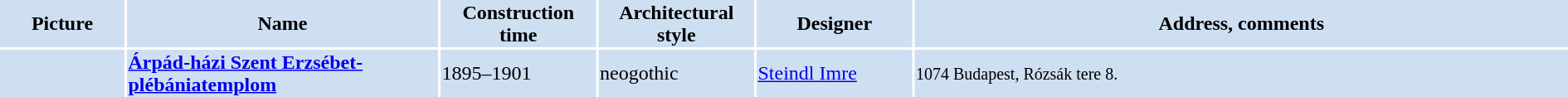<table width="100%">
<tr>
<th bgcolor="#CEDFF2" width="8%">Picture</th>
<th bgcolor="#CEDFF2" width="20%">Name</th>
<th bgcolor="#CEDFF2" width="10%">Construction time</th>
<th bgcolor="#CEDFF2" width="10%">Architectural style</th>
<th bgcolor="#CEDFF2" width="10%">Designer</th>
<th bgcolor="#CEDFF2" width="42%">Address, comments</th>
</tr>
<tr>
<td bgcolor="#CEDFF2"></td>
<td bgcolor="#CEDFF2"><strong><a href='#'>Árpád-házi Szent Erzsébet-plébániatemplom</a></strong></td>
<td bgcolor="#CEDFF2">1895–1901</td>
<td bgcolor="#CEDFF2">neogothic</td>
<td bgcolor="#CEDFF2"><a href='#'>Steindl Imre</a></td>
<td bgcolor="#CEDFF2"><small>1074 Budapest, Rózsák tere 8.</small></td>
</tr>
</table>
